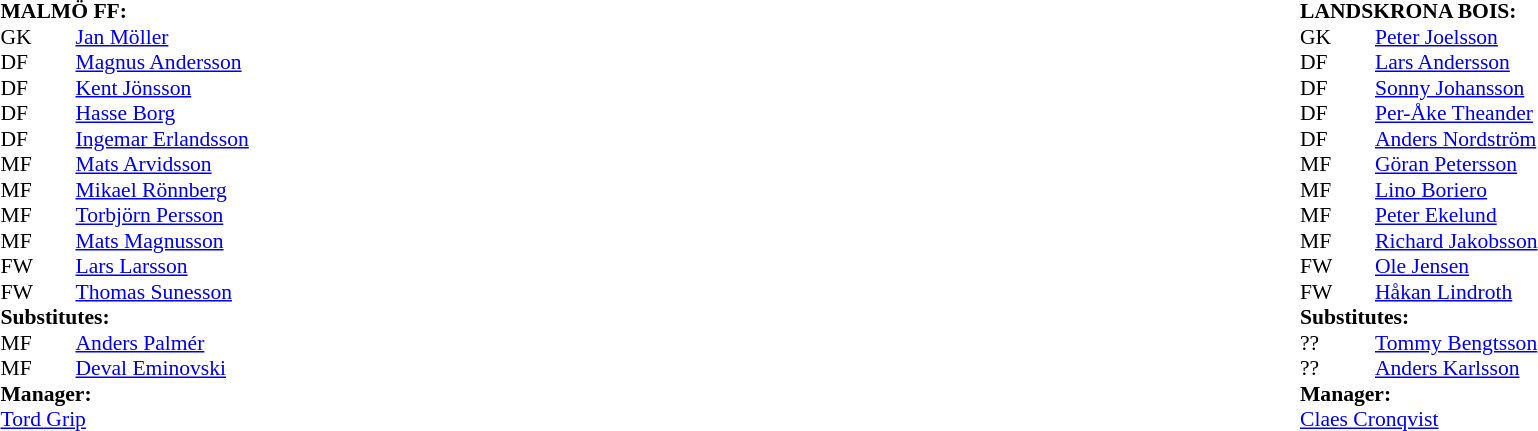<table width="100%">
<tr>
<td valign="top" width="50%"><br><table style="font-size: 90%" cellspacing="0" cellpadding="0">
<tr>
<td colspan="4"><strong>MALMÖ FF:</strong></td>
</tr>
<tr>
<th width="25"></th>
<th width="25"></th>
</tr>
<tr>
<td>GK</td>
<td></td>
<td> <a href='#'>Jan Möller</a></td>
</tr>
<tr>
<td>DF</td>
<td></td>
<td> <a href='#'>Magnus Andersson</a></td>
</tr>
<tr>
<td>DF</td>
<td></td>
<td> <a href='#'>Kent Jönsson</a></td>
</tr>
<tr>
<td>DF</td>
<td></td>
<td> <a href='#'>Hasse Borg</a></td>
</tr>
<tr>
<td>DF</td>
<td></td>
<td> <a href='#'>Ingemar Erlandsson</a></td>
</tr>
<tr>
<td>MF</td>
<td></td>
<td> <a href='#'>Mats Arvidsson</a></td>
<td></td>
<td></td>
</tr>
<tr>
<td>MF</td>
<td></td>
<td> <a href='#'>Mikael Rönnberg</a></td>
</tr>
<tr>
<td>MF</td>
<td></td>
<td> <a href='#'>Torbjörn Persson</a></td>
</tr>
<tr>
<td>MF</td>
<td></td>
<td> <a href='#'>Mats Magnusson</a></td>
</tr>
<tr>
<td>FW</td>
<td></td>
<td> <a href='#'>Lars Larsson</a></td>
</tr>
<tr>
<td>FW</td>
<td></td>
<td> <a href='#'>Thomas Sunesson</a></td>
</tr>
<tr>
<td colspan=4><strong>Substitutes:</strong></td>
</tr>
<tr>
<td>MF</td>
<td></td>
<td> <a href='#'>Anders Palmér</a></td>
<td></td>
<td></td>
</tr>
<tr>
<td>MF</td>
<td></td>
<td> <a href='#'>Deval Eminovski</a></td>
</tr>
<tr>
<td colspan=4><strong>Manager:</strong></td>
</tr>
<tr>
<td colspan="4"> <a href='#'>Tord Grip</a></td>
</tr>
<tr>
</tr>
</table>
</td>
<td valign="top"></td>
<td valign="top" width="50%"><br><table style="font-size: 90%" cellspacing="0" cellpadding="0" align="center">
<tr>
<td colspan="4"><strong>LANDSKRONA BOIS:</strong></td>
</tr>
<tr>
<th width="25"></th>
<th width="25"></th>
</tr>
<tr>
<td>GK</td>
<td></td>
<td> <a href='#'>Peter Joelsson</a></td>
</tr>
<tr>
<td>DF</td>
<td></td>
<td> <a href='#'>Lars Andersson</a></td>
</tr>
<tr>
<td>DF</td>
<td></td>
<td> <a href='#'>Sonny Johansson</a></td>
</tr>
<tr>
<td>DF</td>
<td></td>
<td> <a href='#'>Per-Åke Theander</a></td>
</tr>
<tr>
<td>DF</td>
<td></td>
<td> <a href='#'>Anders Nordström</a></td>
</tr>
<tr>
<td>MF</td>
<td></td>
<td> <a href='#'>Göran Petersson</a></td>
</tr>
<tr>
<td>MF</td>
<td></td>
<td> <a href='#'>Lino Boriero</a></td>
</tr>
<tr>
<td>MF</td>
<td></td>
<td> <a href='#'>Peter Ekelund</a></td>
</tr>
<tr>
<td>MF</td>
<td></td>
<td> <a href='#'>Richard Jakobsson</a></td>
</tr>
<tr>
<td>FW</td>
<td></td>
<td> <a href='#'>Ole Jensen</a></td>
</tr>
<tr>
<td>FW</td>
<td></td>
<td> <a href='#'>Håkan Lindroth</a></td>
</tr>
<tr>
<td colspan=4><strong>Substitutes:</strong></td>
</tr>
<tr>
<td>??</td>
<td></td>
<td> <a href='#'>Tommy Bengtsson</a></td>
</tr>
<tr>
<td>??</td>
<td></td>
<td> <a href='#'>Anders Karlsson</a></td>
</tr>
<tr>
<td colspan=4><strong>Manager:</strong></td>
</tr>
<tr>
<td colspan="4"> <a href='#'>Claes Cronqvist</a></td>
</tr>
</table>
</td>
</tr>
</table>
